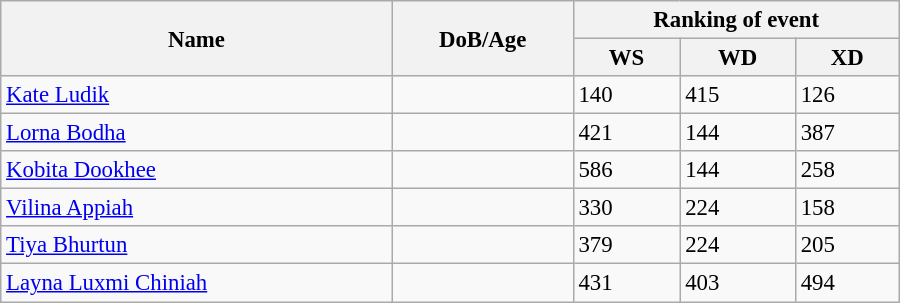<table class="wikitable" style="width:600px; font-size:95%;">
<tr>
<th rowspan="2" align="left">Name</th>
<th rowspan="2" align="left">DoB/Age</th>
<th colspan="3" align="center">Ranking of event</th>
</tr>
<tr>
<th align="center">WS</th>
<th>WD</th>
<th align="center">XD</th>
</tr>
<tr>
<td><a href='#'>Kate Ludik</a></td>
<td></td>
<td>140</td>
<td>415</td>
<td>126</td>
</tr>
<tr>
<td><a href='#'>Lorna Bodha</a></td>
<td></td>
<td>421</td>
<td>144</td>
<td>387</td>
</tr>
<tr>
<td><a href='#'>Kobita Dookhee</a></td>
<td></td>
<td>586</td>
<td>144</td>
<td>258</td>
</tr>
<tr>
<td><a href='#'>Vilina Appiah</a></td>
<td></td>
<td>330</td>
<td>224</td>
<td>158</td>
</tr>
<tr>
<td><a href='#'>Tiya Bhurtun</a></td>
<td></td>
<td>379</td>
<td>224</td>
<td>205</td>
</tr>
<tr>
<td><a href='#'>Layna Luxmi Chiniah</a></td>
<td></td>
<td>431</td>
<td>403</td>
<td>494</td>
</tr>
</table>
